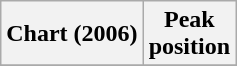<table class="wikitable plainrowheaders" style="text-align:center">
<tr>
<th>Chart (2006)</th>
<th>Peak<br>position</th>
</tr>
<tr>
</tr>
</table>
